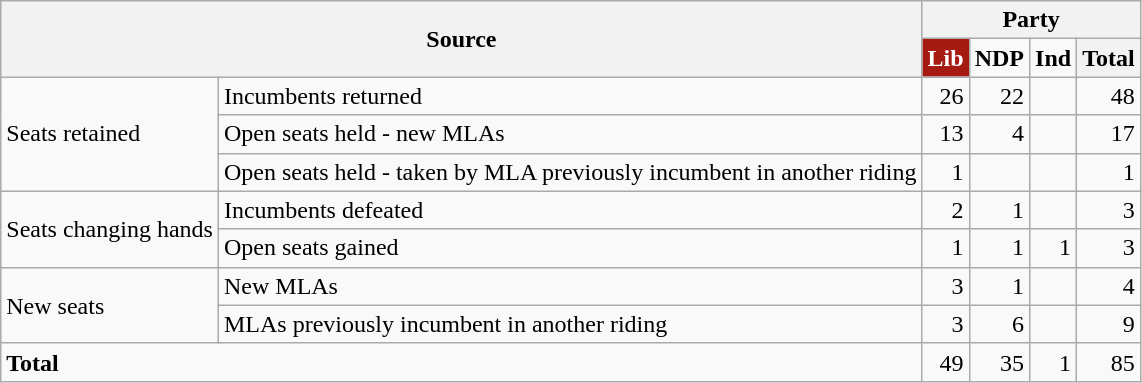<table class="wikitable" style="text-align:right;">
<tr>
<th colspan="2" rowspan="2">Source</th>
<th colspan="4">Party</th>
</tr>
<tr>
<td style="background: #A51B12; color: white" align="center"><strong>Lib</strong></td>
<td><strong>NDP</strong></td>
<td><strong>Ind</strong></td>
<th>Total</th>
</tr>
<tr>
<td rowspan="3" style="text-align:left;">Seats retained</td>
<td style="text-align:left;">Incumbents returned</td>
<td>26</td>
<td>22</td>
<td></td>
<td>48</td>
</tr>
<tr>
<td style="text-align:left;">Open seats held - new MLAs</td>
<td>13</td>
<td>4</td>
<td></td>
<td>17</td>
</tr>
<tr>
<td style="text-align:left;">Open seats held - taken by MLA previously incumbent in another riding</td>
<td>1</td>
<td></td>
<td></td>
<td>1</td>
</tr>
<tr>
<td rowspan="2" style="text-align:left;">Seats changing hands</td>
<td style="text-align:left;">Incumbents defeated</td>
<td>2</td>
<td>1</td>
<td></td>
<td>3</td>
</tr>
<tr>
<td style="text-align:left;">Open seats gained</td>
<td>1</td>
<td>1</td>
<td>1</td>
<td>3</td>
</tr>
<tr>
<td rowspan="2" style="text-align:left;">New seats</td>
<td style="text-align:left;">New MLAs</td>
<td>3</td>
<td>1</td>
<td></td>
<td>4</td>
</tr>
<tr>
<td style="text-align:left;">MLAs previously incumbent in another riding</td>
<td>3</td>
<td>6</td>
<td></td>
<td>9</td>
</tr>
<tr>
<td colspan="2" style="text-align:left;"><strong>Total</strong></td>
<td>49</td>
<td>35</td>
<td>1</td>
<td>85</td>
</tr>
</table>
